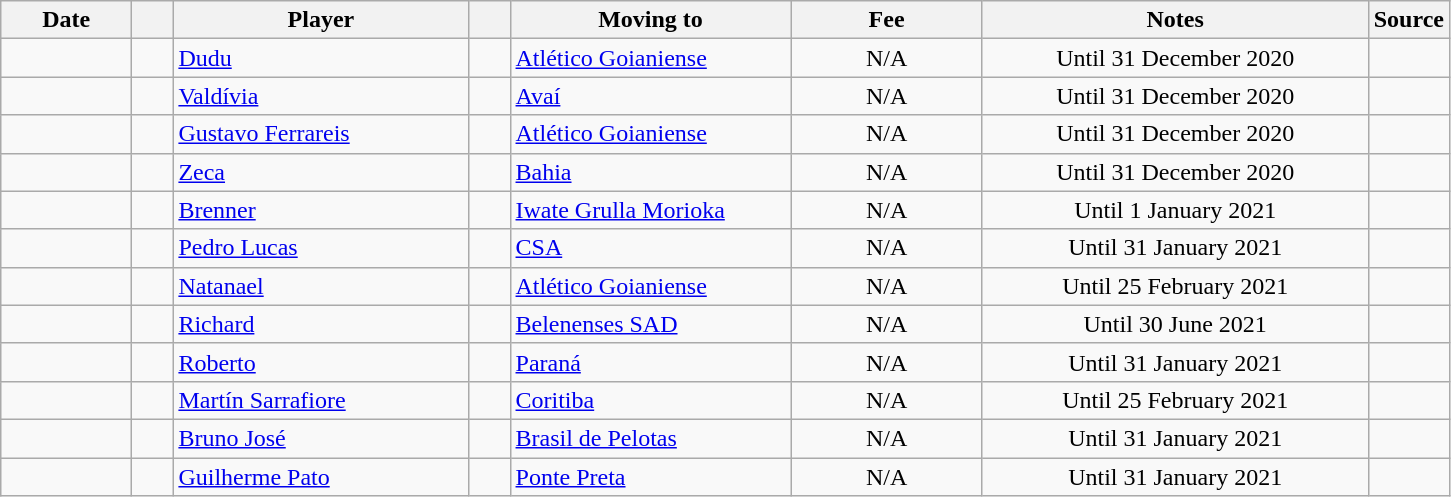<table class="wikitable sortable">
<tr>
<th style="width:80px;">Date</th>
<th style="width:20px;"></th>
<th style="width:190px;">Player</th>
<th style="width:20px;"></th>
<th style="width:180px;">Moving to</th>
<th style="width:120px;" class="unsortable">Fee</th>
<th style="width:250px;" class="unsortable">Notes</th>
<th style="width:20px;">Source</th>
</tr>
<tr>
<td></td>
<td align="center"></td>
<td> <a href='#'>Dudu</a></td>
<td align=center></td>
<td> <a href='#'>Atlético Goianiense</a></td>
<td align=center>N/A</td>
<td align=center>Until 31 December 2020</td>
<td></td>
</tr>
<tr>
<td></td>
<td align="center"></td>
<td> <a href='#'>Valdívia</a></td>
<td align=center></td>
<td> <a href='#'>Avaí</a></td>
<td align=center>N/A</td>
<td align=center>Until 31 December 2020</td>
<td></td>
</tr>
<tr>
<td></td>
<td align="center"></td>
<td> <a href='#'>Gustavo Ferrareis</a></td>
<td align=center></td>
<td> <a href='#'>Atlético Goianiense</a></td>
<td align=center>N/A</td>
<td align=center>Until 31 December 2020</td>
<td></td>
</tr>
<tr>
<td></td>
<td align="center"></td>
<td> <a href='#'>Zeca</a></td>
<td align=center></td>
<td> <a href='#'>Bahia</a></td>
<td align=center>N/A</td>
<td align=center>Until 31 December 2020</td>
<td></td>
</tr>
<tr>
<td></td>
<td align="center"></td>
<td> <a href='#'>Brenner</a></td>
<td align=center></td>
<td> <a href='#'>Iwate Grulla Morioka</a></td>
<td align=center>N/A</td>
<td align=center>Until 1 January 2021</td>
<td></td>
</tr>
<tr>
<td></td>
<td align="center"></td>
<td> <a href='#'>Pedro Lucas</a></td>
<td align=center></td>
<td> <a href='#'>CSA</a></td>
<td align=center>N/A</td>
<td align=center>Until 31 January 2021</td>
<td></td>
</tr>
<tr>
<td></td>
<td align="center"></td>
<td> <a href='#'>Natanael</a></td>
<td align=center></td>
<td> <a href='#'>Atlético Goianiense</a></td>
<td align=center>N/A</td>
<td align=center>Until 25 February 2021</td>
<td></td>
</tr>
<tr>
<td></td>
<td align="center"></td>
<td> <a href='#'>Richard</a></td>
<td align=center></td>
<td> <a href='#'>Belenenses SAD</a></td>
<td align=center>N/A</td>
<td align=center>Until 30 June 2021</td>
<td></td>
</tr>
<tr>
<td></td>
<td align="center"></td>
<td> <a href='#'>Roberto</a></td>
<td align=center></td>
<td> <a href='#'>Paraná</a></td>
<td align=center>N/A</td>
<td align=center>Until 31 January 2021</td>
<td></td>
</tr>
<tr>
<td></td>
<td align="center"></td>
<td> <a href='#'>Martín Sarrafiore</a></td>
<td align=center></td>
<td> <a href='#'>Coritiba</a></td>
<td align=center>N/A</td>
<td align=center>Until 25 February 2021</td>
<td></td>
</tr>
<tr>
<td></td>
<td align="center"></td>
<td> <a href='#'>Bruno José</a></td>
<td align=center></td>
<td> <a href='#'>Brasil de Pelotas</a></td>
<td align=center>N/A</td>
<td align=center>Until 31 January 2021</td>
<td></td>
</tr>
<tr>
<td></td>
<td align="center"></td>
<td> <a href='#'>Guilherme Pato</a></td>
<td align=center></td>
<td> <a href='#'>Ponte Preta</a></td>
<td align=center>N/A</td>
<td align=center>Until 31 January 2021</td>
<td></td>
</tr>
</table>
